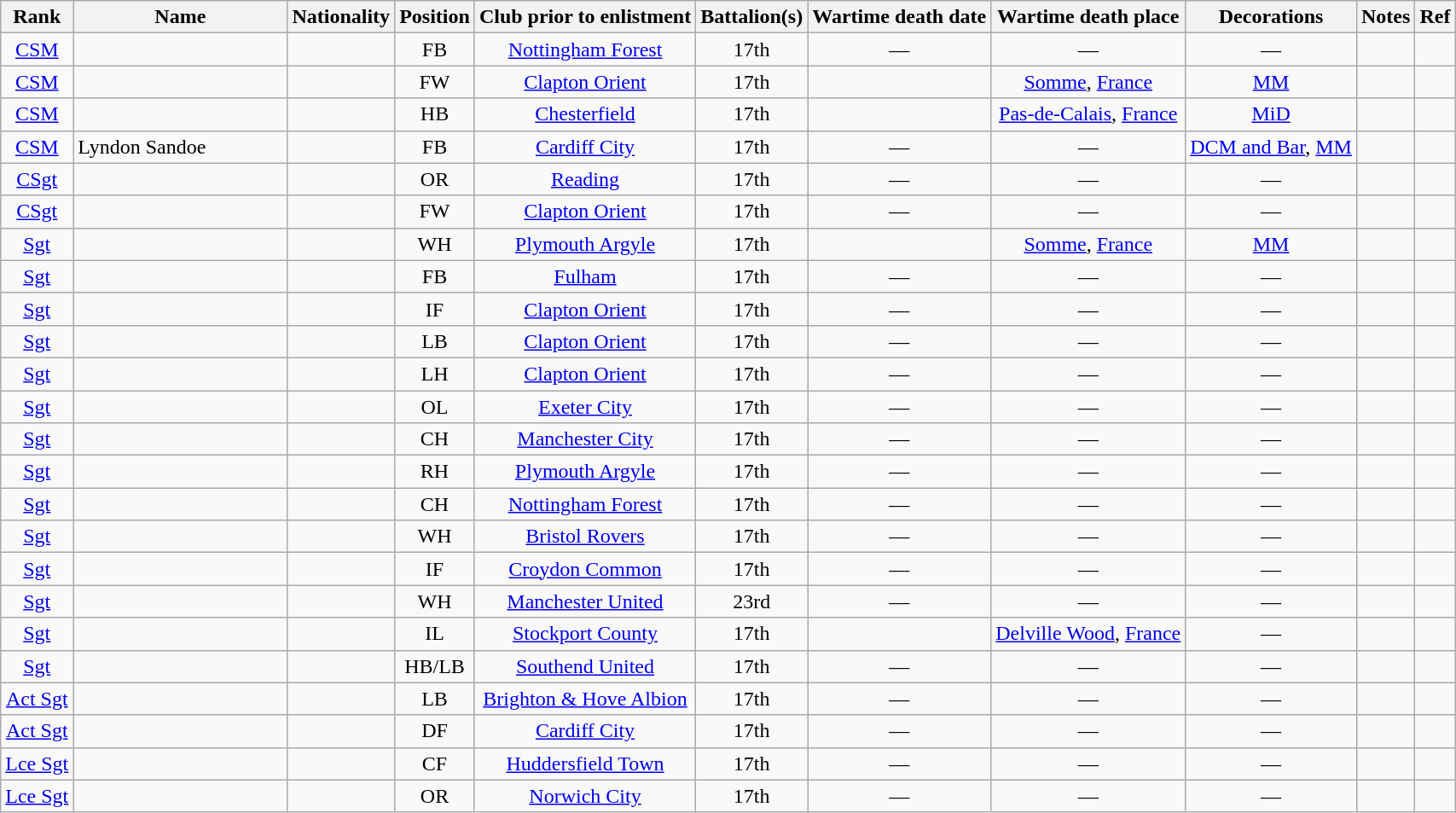<table style="text-align: center;" class="wikitable sortable">
<tr>
<th>Rank</th>
<th style="width:10em">Name</th>
<th>Nationality</th>
<th>Position</th>
<th>Club prior to enlistment</th>
<th>Battalion(s)</th>
<th>Wartime death date</th>
<th>Wartime death place</th>
<th>Decorations</th>
<th>Notes</th>
<th>Ref</th>
</tr>
<tr>
<td><a href='#'>CSM</a></td>
<td style="text-align:left;"></td>
<td style="text-align:left;"></td>
<td>FB</td>
<td><a href='#'>Nottingham Forest</a></td>
<td>17th</td>
<td>—</td>
<td>—</td>
<td>—</td>
<td></td>
<td></td>
</tr>
<tr>
<td><a href='#'>CSM</a></td>
<td style="text-align:left;"></td>
<td style="text-align:left;"></td>
<td>FW</td>
<td><a href='#'>Clapton Orient</a></td>
<td>17th</td>
<td></td>
<td><a href='#'>Somme</a>, <a href='#'>France</a></td>
<td><a href='#'>MM</a></td>
<td></td>
<td></td>
</tr>
<tr>
<td><a href='#'>CSM</a></td>
<td style="text-align:left;"></td>
<td style="text-align:left;"></td>
<td>HB</td>
<td><a href='#'>Chesterfield</a></td>
<td>17th</td>
<td></td>
<td><a href='#'>Pas-de-Calais</a>, <a href='#'>France</a></td>
<td><a href='#'>MiD</a></td>
<td></td>
<td></td>
</tr>
<tr>
<td><a href='#'>CSM</a></td>
<td style="text-align:left;">Lyndon Sandoe</td>
<td style="text-align:left;"></td>
<td>FB</td>
<td><a href='#'>Cardiff City</a></td>
<td>17th</td>
<td>—</td>
<td>—</td>
<td><a href='#'>DCM and Bar</a>, <a href='#'>MM</a></td>
<td></td>
<td></td>
</tr>
<tr>
<td><a href='#'>CSgt</a></td>
<td style="text-align:left;"></td>
<td style="text-align:left;"></td>
<td>OR</td>
<td><a href='#'>Reading</a></td>
<td>17th</td>
<td>—</td>
<td>—</td>
<td>—</td>
<td></td>
<td></td>
</tr>
<tr>
<td><a href='#'>CSgt</a></td>
<td style="text-align:left;"></td>
<td style="text-align:left;"></td>
<td>FW</td>
<td><a href='#'>Clapton Orient</a></td>
<td>17th</td>
<td>—</td>
<td>—</td>
<td>—</td>
<td></td>
<td></td>
</tr>
<tr>
<td><a href='#'>Sgt</a></td>
<td style="text-align:left;"></td>
<td style="text-align:left;"></td>
<td>WH</td>
<td><a href='#'>Plymouth Argyle</a></td>
<td>17th</td>
<td></td>
<td><a href='#'>Somme</a>, <a href='#'>France</a></td>
<td><a href='#'>MM</a></td>
<td></td>
<td></td>
</tr>
<tr>
<td><a href='#'>Sgt</a></td>
<td style="text-align:left;"></td>
<td style="text-align:left;"></td>
<td>FB</td>
<td><a href='#'>Fulham</a></td>
<td>17th</td>
<td>—</td>
<td>—</td>
<td>—</td>
<td></td>
<td></td>
</tr>
<tr>
<td><a href='#'>Sgt</a></td>
<td style="text-align:left;"></td>
<td style="text-align:left;"></td>
<td>IF</td>
<td><a href='#'>Clapton Orient</a></td>
<td>17th</td>
<td>—</td>
<td>—</td>
<td>—</td>
<td></td>
<td></td>
</tr>
<tr>
<td><a href='#'>Sgt</a></td>
<td style="text-align:left;"></td>
<td style="text-align:left;"></td>
<td>LB</td>
<td><a href='#'>Clapton Orient</a></td>
<td>17th</td>
<td>—</td>
<td>—</td>
<td>—</td>
<td></td>
<td></td>
</tr>
<tr>
<td><a href='#'>Sgt</a></td>
<td style="text-align:left;"></td>
<td style="text-align:left;"></td>
<td>LH</td>
<td><a href='#'>Clapton Orient</a></td>
<td>17th</td>
<td>—</td>
<td>—</td>
<td>—</td>
<td></td>
<td></td>
</tr>
<tr>
<td><a href='#'>Sgt</a></td>
<td style="text-align:left;"></td>
<td style="text-align:left;"></td>
<td>OL</td>
<td><a href='#'>Exeter City</a></td>
<td>17th</td>
<td>—</td>
<td>—</td>
<td>—</td>
<td><br></td>
<td><br></td>
</tr>
<tr>
<td><a href='#'>Sgt</a></td>
<td style="text-align:left;"></td>
<td style="text-align:left;"></td>
<td>CH</td>
<td><a href='#'>Manchester City</a></td>
<td>17th</td>
<td>—</td>
<td>—</td>
<td>—</td>
<td></td>
<td></td>
</tr>
<tr>
<td><a href='#'>Sgt</a></td>
<td style="text-align:left;"></td>
<td style="text-align:left;"></td>
<td>RH</td>
<td><a href='#'>Plymouth Argyle</a></td>
<td>17th</td>
<td>—</td>
<td>—</td>
<td>—</td>
<td></td>
<td></td>
</tr>
<tr>
<td><a href='#'>Sgt</a></td>
<td style="text-align:left;"></td>
<td style="text-align:left;"></td>
<td>CH</td>
<td><a href='#'>Nottingham Forest</a></td>
<td>17th</td>
<td>—</td>
<td>—</td>
<td>—</td>
<td></td>
<td></td>
</tr>
<tr>
<td><a href='#'>Sgt</a></td>
<td style="text-align:left;"></td>
<td style="text-align:left;"></td>
<td>WH</td>
<td><a href='#'>Bristol Rovers</a></td>
<td>17th</td>
<td>—</td>
<td>—</td>
<td>—</td>
<td></td>
<td></td>
</tr>
<tr>
<td><a href='#'>Sgt</a></td>
<td style="text-align:left;"></td>
<td style="text-align:left;"></td>
<td>IF</td>
<td><a href='#'>Croydon Common</a></td>
<td>17th</td>
<td>—</td>
<td>—</td>
<td>—</td>
<td></td>
<td></td>
</tr>
<tr>
<td><a href='#'>Sgt</a></td>
<td style="text-align:left;"></td>
<td style="text-align:left;"></td>
<td>WH</td>
<td><a href='#'>Manchester United</a></td>
<td>23rd</td>
<td>—</td>
<td>—</td>
<td>—</td>
<td></td>
<td></td>
</tr>
<tr>
<td><a href='#'>Sgt</a></td>
<td style="text-align:left;"></td>
<td style="text-align:left;"></td>
<td>IL</td>
<td><a href='#'>Stockport County</a></td>
<td>17th</td>
<td></td>
<td><a href='#'>Delville Wood</a>, <a href='#'>France</a></td>
<td>—</td>
<td></td>
<td></td>
</tr>
<tr>
<td><a href='#'>Sgt</a></td>
<td style="text-align:left;"></td>
<td style="text-align:left;"></td>
<td>HB/LB</td>
<td><a href='#'>Southend United</a></td>
<td>17th</td>
<td>—</td>
<td>—</td>
<td>—</td>
<td></td>
<td></td>
</tr>
<tr>
<td><a href='#'>Act Sgt</a></td>
<td style="text-align:left;"></td>
<td style="text-align:left;"></td>
<td>LB</td>
<td><a href='#'>Brighton & Hove Albion</a></td>
<td>17th</td>
<td>—</td>
<td>—</td>
<td>—</td>
<td></td>
<td></td>
</tr>
<tr>
<td><a href='#'>Act Sgt</a></td>
<td style="text-align:left;"><strong></strong></td>
<td style="text-align:left;"></td>
<td>DF</td>
<td><a href='#'>Cardiff City</a></td>
<td>17th</td>
<td>—</td>
<td>—</td>
<td>—</td>
<td></td>
<td></td>
</tr>
<tr>
<td><a href='#'>Lce Sgt</a></td>
<td style="text-align:left;"><strong></strong></td>
<td style="text-align:left;"></td>
<td>CF</td>
<td><a href='#'>Huddersfield Town</a></td>
<td>17th</td>
<td>—</td>
<td>—</td>
<td>—</td>
<td></td>
<td></td>
</tr>
<tr>
<td><a href='#'>Lce Sgt</a></td>
<td style="text-align:left;"></td>
<td style="text-align:left;"></td>
<td>OR</td>
<td><a href='#'>Norwich City</a></td>
<td>17th</td>
<td>—</td>
<td>—</td>
<td>—</td>
<td></td>
<td></td>
</tr>
</table>
